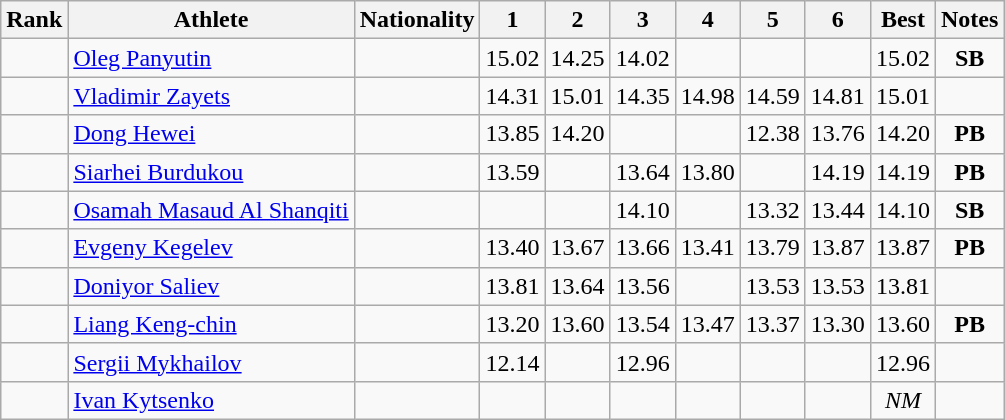<table class="wikitable sortable" style="text-align:center">
<tr>
<th>Rank</th>
<th>Athlete</th>
<th>Nationality</th>
<th width="25">1</th>
<th width="25">2</th>
<th width="25">3</th>
<th width="25">4</th>
<th width="25">5</th>
<th width="25">6</th>
<th>Best</th>
<th>Notes</th>
</tr>
<tr>
<td></td>
<td style="text-align:left;"><a href='#'>Oleg Panyutin</a></td>
<td style="text-align:left;"></td>
<td>15.02</td>
<td>14.25</td>
<td>14.02</td>
<td></td>
<td></td>
<td></td>
<td>15.02</td>
<td><strong>SB</strong></td>
</tr>
<tr>
<td></td>
<td style="text-align:left;"><a href='#'>Vladimir Zayets</a></td>
<td style="text-align:left;"></td>
<td>14.31</td>
<td>15.01</td>
<td>14.35</td>
<td>14.98</td>
<td>14.59</td>
<td>14.81</td>
<td>15.01</td>
<td></td>
</tr>
<tr>
<td></td>
<td style="text-align:left;"><a href='#'>Dong Hewei</a></td>
<td style="text-align:left;"></td>
<td>13.85</td>
<td>14.20</td>
<td></td>
<td></td>
<td>12.38</td>
<td>13.76</td>
<td>14.20</td>
<td><strong>PB</strong></td>
</tr>
<tr>
<td></td>
<td style="text-align:left;"><a href='#'>Siarhei Burdukou</a></td>
<td style="text-align:left;"></td>
<td>13.59</td>
<td></td>
<td>13.64</td>
<td>13.80</td>
<td></td>
<td>14.19</td>
<td>14.19</td>
<td><strong>PB</strong></td>
</tr>
<tr>
<td></td>
<td style="text-align:left;"><a href='#'>Osamah Masaud Al Shanqiti</a></td>
<td style="text-align:left;"></td>
<td></td>
<td></td>
<td>14.10</td>
<td></td>
<td>13.32</td>
<td>13.44</td>
<td>14.10</td>
<td><strong>SB</strong></td>
</tr>
<tr>
<td></td>
<td style="text-align:left;"><a href='#'>Evgeny Kegelev</a></td>
<td style="text-align:left;"></td>
<td>13.40</td>
<td>13.67</td>
<td>13.66</td>
<td>13.41</td>
<td>13.79</td>
<td>13.87</td>
<td>13.87</td>
<td><strong>PB</strong></td>
</tr>
<tr>
<td></td>
<td style="text-align:left;"><a href='#'>Doniyor Saliev</a></td>
<td style="text-align:left;"></td>
<td>13.81</td>
<td>13.64</td>
<td>13.56</td>
<td></td>
<td>13.53</td>
<td>13.53</td>
<td>13.81</td>
<td></td>
</tr>
<tr>
<td></td>
<td style="text-align:left;"><a href='#'>Liang Keng-chin</a></td>
<td style="text-align:left;"></td>
<td>13.20</td>
<td>13.60</td>
<td>13.54</td>
<td>13.47</td>
<td>13.37</td>
<td>13.30</td>
<td>13.60</td>
<td><strong>PB</strong></td>
</tr>
<tr>
<td></td>
<td style="text-align:left;"><a href='#'>Sergii Mykhailov</a></td>
<td style="text-align:left;"></td>
<td>12.14</td>
<td></td>
<td>12.96</td>
<td></td>
<td></td>
<td></td>
<td>12.96</td>
<td></td>
</tr>
<tr>
<td></td>
<td style="text-align:left;"><a href='#'>Ivan Kytsenko</a></td>
<td style="text-align:left;"></td>
<td></td>
<td></td>
<td></td>
<td></td>
<td></td>
<td></td>
<td><em>NM</em></td>
<td></td>
</tr>
</table>
